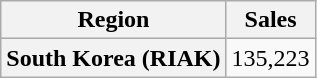<table class="wikitable plainrowheaders">
<tr>
<th>Region</th>
<th>Sales</th>
</tr>
<tr>
<th scope="row">South Korea (RIAK)</th>
<td>135,223</td>
</tr>
</table>
